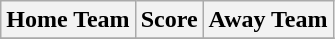<table class="wikitable" style="text-align: center">
<tr>
<th>Home Team</th>
<th>Score</th>
<th>Away Team</th>
</tr>
<tr>
</tr>
</table>
